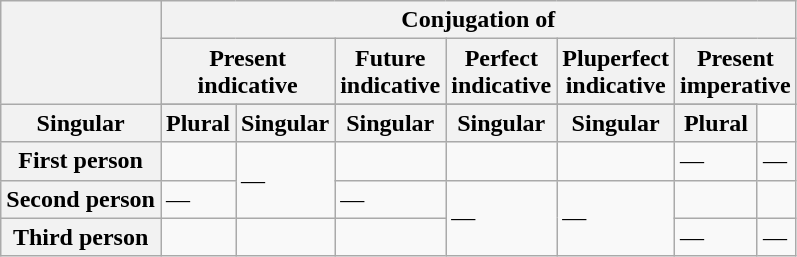<table class="wikitable">
<tr>
<th rowspan="3"></th>
<th colspan="10">Conjugation of </th>
</tr>
<tr>
<th colspan="2">Present<br>indicative</th>
<th>Future<br>indicative</th>
<th>Perfect<br>indicative</th>
<th>Pluperfect<br>indicative</th>
<th colspan="2">Present<br>imperative</th>
</tr>
<tr>
</tr>
<tr>
<th>Singular</th>
<th>Plural</th>
<th>Singular</th>
<th>Singular</th>
<th>Singular</th>
<th>Singular</th>
<th>Plural</th>
</tr>
<tr>
<th>First person</th>
<td></td>
<td rowspan="2">—</td>
<td></td>
<td></td>
<td></td>
<td>—</td>
<td>—</td>
</tr>
<tr>
<th>Second person</th>
<td>—</td>
<td>—</td>
<td rowspan="2">—</td>
<td rowspan="2">—</td>
<td></td>
<td></td>
</tr>
<tr>
<th>Third person</th>
<td></td>
<td></td>
<td></td>
<td>—</td>
<td>—</td>
</tr>
</table>
